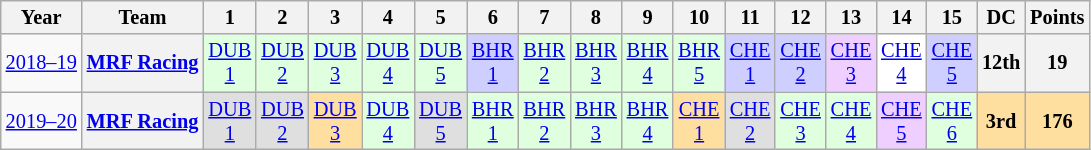<table class="wikitable" style="text-align:center; font-size:85%">
<tr>
<th>Year</th>
<th>Team</th>
<th>1</th>
<th>2</th>
<th>3</th>
<th>4</th>
<th>5</th>
<th>6</th>
<th>7</th>
<th>8</th>
<th>9</th>
<th>10</th>
<th>11</th>
<th>12</th>
<th>13</th>
<th>14</th>
<th>15</th>
<th>DC</th>
<th>Points</th>
</tr>
<tr>
<td nowrap><a href='#'>2018–19</a></td>
<th nowrap><a href='#'>MRF Racing</a></th>
<td style="background:#DFFFDF;"><a href='#'>DUB<br>1</a><br></td>
<td style="background:#DFFFDF;"><a href='#'>DUB<br>2</a><br></td>
<td style="background:#DFFFDF;"><a href='#'>DUB<br>3</a><br></td>
<td style="background:#DFFFDF;"><a href='#'>DUB<br>4</a><br></td>
<td style="background:#DFFFDF;"><a href='#'>DUB<br>5</a><br></td>
<td style="background:#CFCFFF;"><a href='#'>BHR<br>1</a><br></td>
<td style="background:#DFFFDF;"><a href='#'>BHR<br>2</a><br></td>
<td style="background:#DFFFDF;"><a href='#'>BHR<br>3</a><br></td>
<td style="background:#DFFFDF;"><a href='#'>BHR<br>4</a><br></td>
<td style="background:#DFFFDF;"><a href='#'>BHR<br>5</a><br></td>
<td style="background:#CFCFFF;"><a href='#'>CHE<br>1</a><br></td>
<td style="background:#CFCFFF;"><a href='#'>CHE<br>2</a><br></td>
<td style="background:#EFCFFF;"><a href='#'>CHE<br>3</a><br></td>
<td style="background:#FFFFFF;"><a href='#'>CHE<br>4</a><br></td>
<td style="background:#CFCFFF;"><a href='#'>CHE<br>5</a><br></td>
<th style="background:#;">12th</th>
<th style="background:#;">19</th>
</tr>
<tr>
<td nowrap><a href='#'>2019–20</a></td>
<th nowrap><a href='#'>MRF Racing</a></th>
<td style="background:#DFDFDF;"><a href='#'>DUB<br>1</a><br></td>
<td style="background:#DFDFDF;"><a href='#'>DUB<br>2</a><br></td>
<td style="background:#FFDF9F;"><a href='#'>DUB<br>3</a><br></td>
<td style="background:#DFFFDF;"><a href='#'>DUB<br>4</a><br></td>
<td style="background:#DFDFDF;"><a href='#'>DUB<br>5</a><br></td>
<td style="background:#DFFFDF;"><a href='#'>BHR<br>1</a><br></td>
<td style="background:#DFFFDF;"><a href='#'>BHR<br>2</a><br></td>
<td style="background:#DFFFDF;"><a href='#'>BHR<br>3</a><br></td>
<td style="background:#DFFFDF;"><a href='#'>BHR<br>4</a><br></td>
<td style="background:#FFDF9F;"><a href='#'>CHE<br>1</a><br></td>
<td style="background:#DFDFDF;"><a href='#'>CHE<br>2</a><br></td>
<td style="background:#DFFFDF;"><a href='#'>CHE<br>3</a><br></td>
<td style="background:#DFFFDF;"><a href='#'>CHE<br>4</a><br></td>
<td style="background:#EFCFFF;"><a href='#'>CHE<br>5</a><br></td>
<td style="background:#DFFFDF;"><a href='#'>CHE<br>6</a><br></td>
<th style="background:#FFDF9F;">3rd</th>
<th style="background:#FFDF9F;">176</th>
</tr>
</table>
